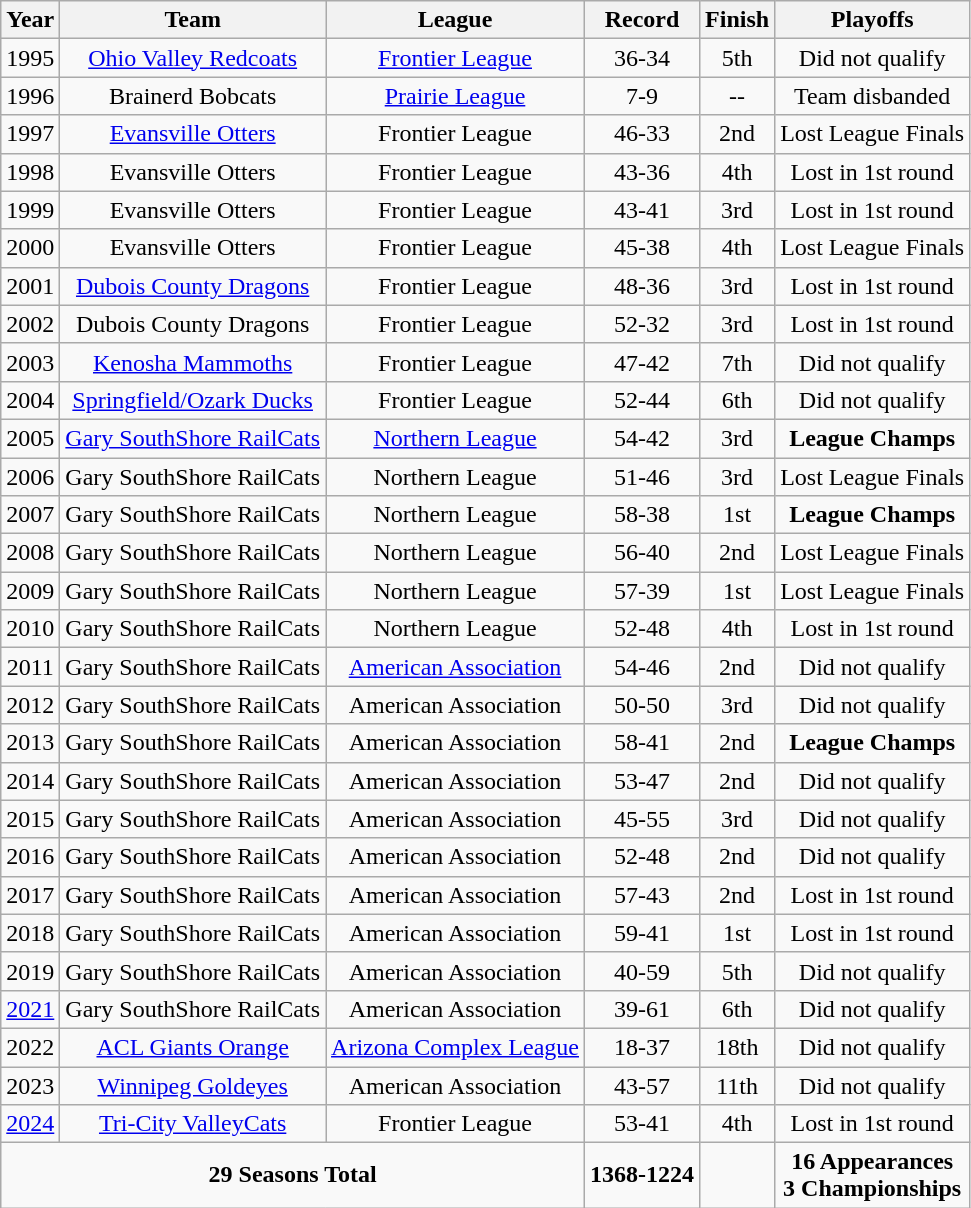<table class="wikitable">
<tr>
<th>Year</th>
<th>Team</th>
<th>League</th>
<th>Record</th>
<th>Finish</th>
<th>Playoffs</th>
</tr>
<tr align=center>
<td>1995</td>
<td><a href='#'>Ohio Valley Redcoats</a></td>
<td><a href='#'>Frontier League</a></td>
<td>36-34</td>
<td>5th</td>
<td>Did not qualify</td>
</tr>
<tr align=center>
<td>1996</td>
<td>Brainerd Bobcats</td>
<td><a href='#'>Prairie League</a></td>
<td>7-9</td>
<td>--</td>
<td>Team disbanded</td>
</tr>
<tr align=center>
<td>1997</td>
<td><a href='#'>Evansville Otters</a></td>
<td>Frontier League</td>
<td>46-33</td>
<td>2nd</td>
<td>Lost League Finals</td>
</tr>
<tr align=center>
<td>1998</td>
<td>Evansville Otters</td>
<td>Frontier League</td>
<td>43-36</td>
<td>4th</td>
<td>Lost in 1st round</td>
</tr>
<tr align=center>
<td>1999</td>
<td>Evansville Otters</td>
<td>Frontier League</td>
<td>43-41</td>
<td>3rd</td>
<td>Lost in 1st round</td>
</tr>
<tr align=center>
<td>2000</td>
<td>Evansville Otters</td>
<td>Frontier League</td>
<td>45-38</td>
<td>4th</td>
<td>Lost League Finals</td>
</tr>
<tr align=center>
<td>2001</td>
<td><a href='#'>Dubois County Dragons</a></td>
<td>Frontier League</td>
<td>48-36</td>
<td>3rd</td>
<td>Lost in 1st round</td>
</tr>
<tr align=center>
<td>2002</td>
<td>Dubois County Dragons</td>
<td>Frontier League</td>
<td>52-32</td>
<td>3rd</td>
<td>Lost in 1st round</td>
</tr>
<tr align=center>
<td>2003</td>
<td><a href='#'>Kenosha Mammoths</a></td>
<td>Frontier League</td>
<td>47-42</td>
<td>7th</td>
<td>Did not qualify</td>
</tr>
<tr align=center>
<td>2004</td>
<td><a href='#'>Springfield/Ozark Ducks</a></td>
<td>Frontier League</td>
<td>52-44</td>
<td>6th</td>
<td>Did not qualify</td>
</tr>
<tr align=center>
<td>2005</td>
<td><a href='#'>Gary SouthShore RailCats</a></td>
<td><a href='#'>Northern League</a></td>
<td>54-42</td>
<td>3rd</td>
<td><strong>League Champs</strong></td>
</tr>
<tr align=center>
<td>2006</td>
<td>Gary SouthShore RailCats</td>
<td>Northern League</td>
<td>51-46</td>
<td>3rd</td>
<td>Lost League Finals</td>
</tr>
<tr align=center>
<td>2007</td>
<td>Gary SouthShore RailCats</td>
<td>Northern League</td>
<td>58-38</td>
<td>1st</td>
<td><strong>League Champs</strong></td>
</tr>
<tr align=center>
<td>2008</td>
<td>Gary SouthShore RailCats</td>
<td>Northern League</td>
<td>56-40</td>
<td>2nd</td>
<td>Lost League Finals</td>
</tr>
<tr align=center>
<td>2009</td>
<td>Gary SouthShore RailCats</td>
<td>Northern League</td>
<td>57-39</td>
<td>1st</td>
<td>Lost League Finals</td>
</tr>
<tr align=center>
<td>2010</td>
<td>Gary SouthShore RailCats</td>
<td>Northern League</td>
<td>52-48</td>
<td>4th</td>
<td>Lost in 1st round</td>
</tr>
<tr align=center>
<td>2011</td>
<td>Gary SouthShore RailCats</td>
<td><a href='#'>American Association</a></td>
<td>54-46</td>
<td>2nd</td>
<td>Did not qualify</td>
</tr>
<tr align=center>
<td>2012</td>
<td>Gary SouthShore RailCats</td>
<td>American Association</td>
<td>50-50</td>
<td>3rd</td>
<td>Did not qualify</td>
</tr>
<tr align=center>
<td>2013</td>
<td>Gary SouthShore RailCats</td>
<td>American Association</td>
<td>58-41</td>
<td>2nd</td>
<td><strong>League Champs</strong></td>
</tr>
<tr align=center>
<td>2014</td>
<td>Gary SouthShore RailCats</td>
<td>American Association</td>
<td>53-47</td>
<td>2nd</td>
<td>Did not qualify</td>
</tr>
<tr align=center>
<td>2015</td>
<td>Gary SouthShore RailCats</td>
<td>American Association</td>
<td>45-55</td>
<td>3rd</td>
<td>Did not qualify</td>
</tr>
<tr align=center>
<td>2016</td>
<td>Gary SouthShore RailCats</td>
<td>American Association</td>
<td>52-48</td>
<td>2nd</td>
<td>Did not qualify</td>
</tr>
<tr align=center>
<td>2017</td>
<td>Gary SouthShore RailCats</td>
<td>American Association</td>
<td>57-43</td>
<td>2nd</td>
<td>Lost in 1st round</td>
</tr>
<tr align=center>
<td>2018</td>
<td>Gary SouthShore RailCats</td>
<td>American Association</td>
<td>59-41</td>
<td>1st</td>
<td>Lost in 1st round</td>
</tr>
<tr align=center>
<td>2019</td>
<td>Gary SouthShore RailCats</td>
<td>American Association</td>
<td>40-59</td>
<td>5th</td>
<td>Did not qualify</td>
</tr>
<tr align=center>
<td><a href='#'>2021</a></td>
<td>Gary SouthShore RailCats</td>
<td>American Association</td>
<td>39-61</td>
<td>6th</td>
<td>Did not qualify</td>
</tr>
<tr align=center>
<td>2022</td>
<td><a href='#'>ACL Giants Orange</a></td>
<td><a href='#'>Arizona Complex League</a></td>
<td>18-37</td>
<td>18th</td>
<td>Did not qualify</td>
</tr>
<tr align=center>
<td>2023</td>
<td><a href='#'>Winnipeg Goldeyes</a></td>
<td>American Association</td>
<td>43-57</td>
<td>11th</td>
<td>Did not qualify</td>
</tr>
<tr align=center>
<td><a href='#'>2024</a></td>
<td><a href='#'>Tri-City ValleyCats</a></td>
<td>Frontier League</td>
<td>53-41</td>
<td>4th</td>
<td>Lost in 1st round</td>
</tr>
<tr align=center>
<td colspan="3"><strong>29 Seasons Total</strong></td>
<td><strong>1368-1224</strong></td>
<td></td>
<td><strong>16 Appearances</strong><br><strong>3 Championships</strong></td>
</tr>
</table>
